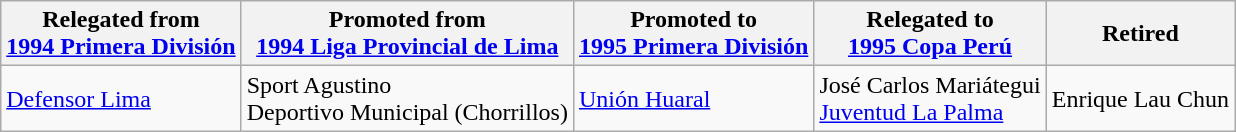<table class="wikitable">
<tr>
<th>Relegated from<br><a href='#'>1994 Primera División</a></th>
<th>Promoted from<br><a href='#'>1994 Liga Provincial de Lima</a></th>
<th>Promoted to<br><a href='#'>1995 Primera División</a></th>
<th>Relegated to<br><a href='#'>1995 Copa Perú</a></th>
<th>Retired</th>
</tr>
<tr>
<td> <a href='#'>Defensor Lima</a> </td>
<td> Sport Agustino <br> Deportivo Municipal (Chorrillos) </td>
<td> <a href='#'>Unión Huaral</a> </td>
<td> José Carlos Mariátegui <br> <a href='#'>Juventud La Palma</a> </td>
<td> Enrique Lau Chun </td>
</tr>
</table>
